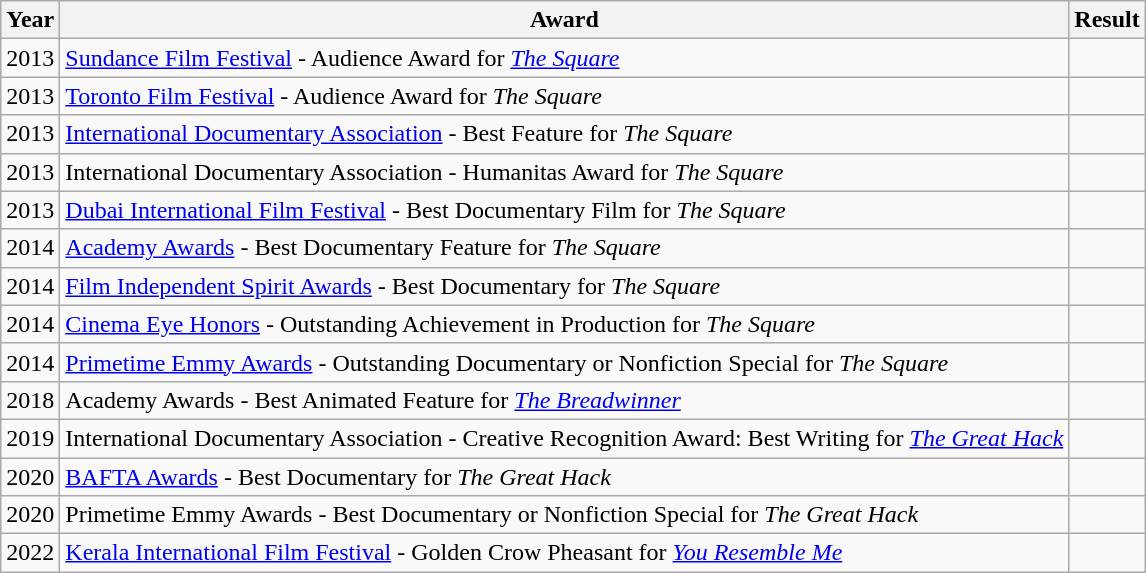<table class="wikitable">
<tr>
<th>Year</th>
<th>Award</th>
<th>Result</th>
</tr>
<tr>
<td>2013</td>
<td><a href='#'>Sundance Film Festival</a> - Audience Award for <em><a href='#'>The Square</a></em></td>
<td></td>
</tr>
<tr>
<td>2013</td>
<td><a href='#'>Toronto Film Festival</a> - Audience Award for <em>The Square</em></td>
<td></td>
</tr>
<tr>
<td>2013</td>
<td><a href='#'>International Documentary Association</a> - Best Feature for <em>The Square</em></td>
<td></td>
</tr>
<tr>
<td>2013</td>
<td>International Documentary Association - Humanitas Award for <em>The Square</em></td>
<td></td>
</tr>
<tr>
<td>2013</td>
<td><a href='#'>Dubai International Film Festival</a> - Best Documentary Film for <em>The Square</em></td>
<td></td>
</tr>
<tr>
<td>2014</td>
<td><a href='#'>Academy Awards</a> - Best Documentary Feature for <em>The Square</em></td>
<td></td>
</tr>
<tr>
<td>2014</td>
<td><a href='#'>Film Independent Spirit Awards</a> - Best Documentary for <em>The Square</em></td>
<td></td>
</tr>
<tr>
<td>2014</td>
<td><a href='#'>Cinema Eye Honors</a> - Outstanding Achievement in Production for <em>The Square</em></td>
<td></td>
</tr>
<tr>
<td>2014</td>
<td><a href='#'>Primetime Emmy Awards</a> - Outstanding Documentary or Nonfiction Special for <em>The Square</em></td>
<td></td>
</tr>
<tr>
<td>2018</td>
<td>Academy Awards - Best Animated Feature for <em><a href='#'>The Breadwinner</a></em></td>
<td></td>
</tr>
<tr>
<td>2019</td>
<td>International Documentary Association - Creative Recognition Award: Best Writing for <em><a href='#'>The Great Hack</a></em></td>
<td></td>
</tr>
<tr>
<td>2020</td>
<td><a href='#'>BAFTA Awards</a> - Best Documentary for <em>The Great Hack</em></td>
<td></td>
</tr>
<tr>
<td>2020</td>
<td>Primetime Emmy Awards - Best Documentary or Nonfiction Special for <em>The Great Hack</em></td>
<td></td>
</tr>
<tr>
<td>2022</td>
<td><a href='#'>Kerala International Film Festival</a> - Golden Crow Pheasant for <em><a href='#'>You Resemble Me</a></em></td>
<td></td>
</tr>
</table>
